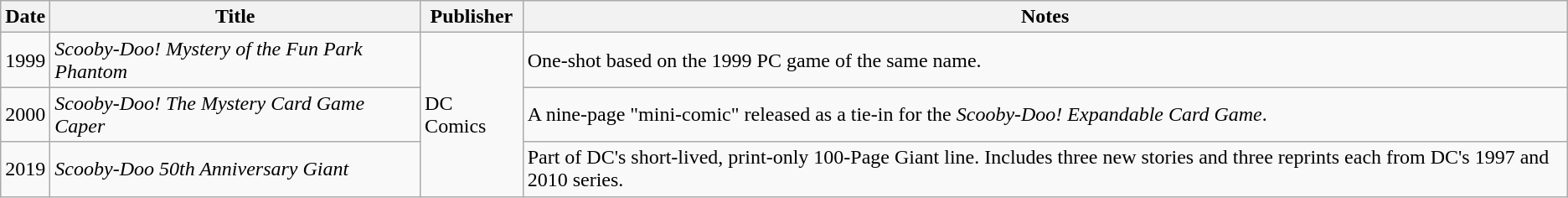<table class="wikitable sortable">
<tr>
<th>Date</th>
<th>Title</th>
<th>Publisher</th>
<th class="unsortable">Notes</th>
</tr>
<tr>
<td>1999</td>
<td><em>Scooby-Doo! Mystery of the Fun Park Phantom</em></td>
<td rowspan=3>DC Comics</td>
<td>One-shot based on the 1999 PC game of the same name.</td>
</tr>
<tr>
<td>2000</td>
<td><em>Scooby-Doo! The Mystery Card Game Caper</em></td>
<td>A nine-page "mini-comic" released as a tie-in for the <em>Scooby-Doo! Expandable Card Game</em>.</td>
</tr>
<tr>
<td>2019</td>
<td><em>Scooby-Doo 50th Anniversary Giant</em></td>
<td>Part of DC's short-lived, print-only 100-Page Giant line. Includes three new stories and three reprints each from DC's 1997 and 2010 series.</td>
</tr>
</table>
